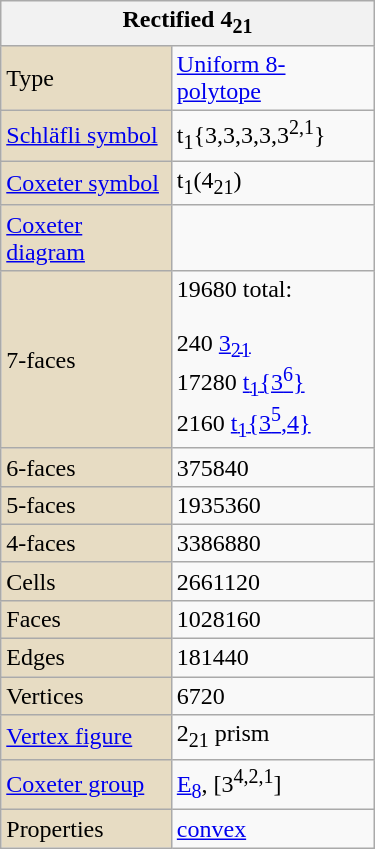<table class="wikitable" align="right" style="margin-left:10px" width="250">
<tr>
<th bgcolor=#e7dcc3 colspan=2>Rectified 4<sub>21</sub></th>
</tr>
<tr>
<td bgcolor=#e7dcc3>Type</td>
<td><a href='#'>Uniform 8-polytope</a></td>
</tr>
<tr>
<td bgcolor=#e7dcc3><a href='#'>Schläfli symbol</a></td>
<td>t<sub>1</sub>{3,3,3,3,3<sup>2,1</sup>}</td>
</tr>
<tr>
<td bgcolor=#e7dcc3><a href='#'>Coxeter symbol</a></td>
<td>t<sub>1</sub>(4<sub>21</sub>)</td>
</tr>
<tr>
<td bgcolor=#e7dcc3><a href='#'>Coxeter diagram</a></td>
<td></td>
</tr>
<tr>
<td bgcolor=#e7dcc3>7-faces</td>
<td>19680 total:<br><br>240 <a href='#'>3<sub>21</sub></a><br>
17280 <a href='#'>t<sub>1</sub>{3<sup>6</sup>}</a><br>
2160 <a href='#'>t<sub>1</sub>{3<sup>5</sup>,4}</a></td>
</tr>
<tr>
<td bgcolor=#e7dcc3>6-faces</td>
<td>375840</td>
</tr>
<tr>
<td bgcolor=#e7dcc3>5-faces</td>
<td>1935360</td>
</tr>
<tr>
<td bgcolor=#e7dcc3>4-faces</td>
<td>3386880</td>
</tr>
<tr>
<td bgcolor=#e7dcc3>Cells</td>
<td>2661120</td>
</tr>
<tr>
<td bgcolor=#e7dcc3>Faces</td>
<td>1028160</td>
</tr>
<tr>
<td bgcolor=#e7dcc3>Edges</td>
<td>181440</td>
</tr>
<tr>
<td bgcolor=#e7dcc3>Vertices</td>
<td>6720</td>
</tr>
<tr>
<td bgcolor=#e7dcc3><a href='#'>Vertex figure</a></td>
<td>2<sub>21</sub> prism</td>
</tr>
<tr>
<td bgcolor=#e7dcc3><a href='#'>Coxeter group</a></td>
<td><a href='#'>E<sub>8</sub></a>, [3<sup>4,2,1</sup>]</td>
</tr>
<tr>
<td bgcolor=#e7dcc3>Properties</td>
<td><a href='#'>convex</a></td>
</tr>
</table>
